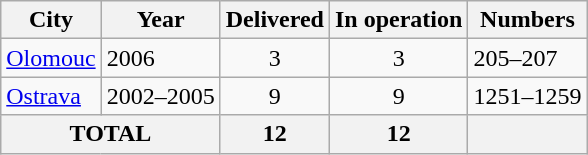<table class="wikitable">
<tr>
<th>City</th>
<th>Year</th>
<th>Delivered</th>
<th>In operation</th>
<th>Numbers</th>
</tr>
<tr>
<td><a href='#'>Olomouc</a> </td>
<td>2006</td>
<td style="text-align:center;">3</td>
<td style="text-align:center;">3</td>
<td>205–207</td>
</tr>
<tr>
<td><a href='#'>Ostrava</a> </td>
<td>2002–2005</td>
<td style="text-align:center;">9</td>
<td style="text-align:center;">9</td>
<td>1251–1259</td>
</tr>
<tr style="text-align:center;">
<th colspan="2">TOTAL</th>
<th>12</th>
<th>12</th>
<th></th>
</tr>
</table>
